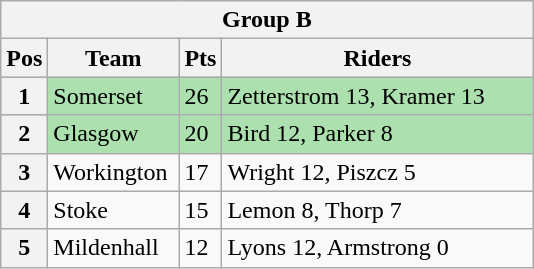<table class="wikitable">
<tr>
<th colspan="4">Group B</th>
</tr>
<tr>
<th width=20>Pos</th>
<th width=80>Team</th>
<th width=20>Pts</th>
<th width=200>Riders</th>
</tr>
<tr style="background:#ACE1AF;">
<th>1</th>
<td>Somerset</td>
<td>26</td>
<td>Zetterstrom 13, Kramer 13</td>
</tr>
<tr style="background:#ACE1AF;">
<th>2</th>
<td>Glasgow</td>
<td>20</td>
<td>Bird 12, Parker 8</td>
</tr>
<tr>
<th>3</th>
<td>Workington</td>
<td>17</td>
<td>Wright 12, Piszcz 5</td>
</tr>
<tr>
<th>4</th>
<td>Stoke</td>
<td>15</td>
<td>Lemon 8, Thorp 7</td>
</tr>
<tr>
<th>5</th>
<td>Mildenhall</td>
<td>12</td>
<td>Lyons 12, Armstrong 0</td>
</tr>
</table>
